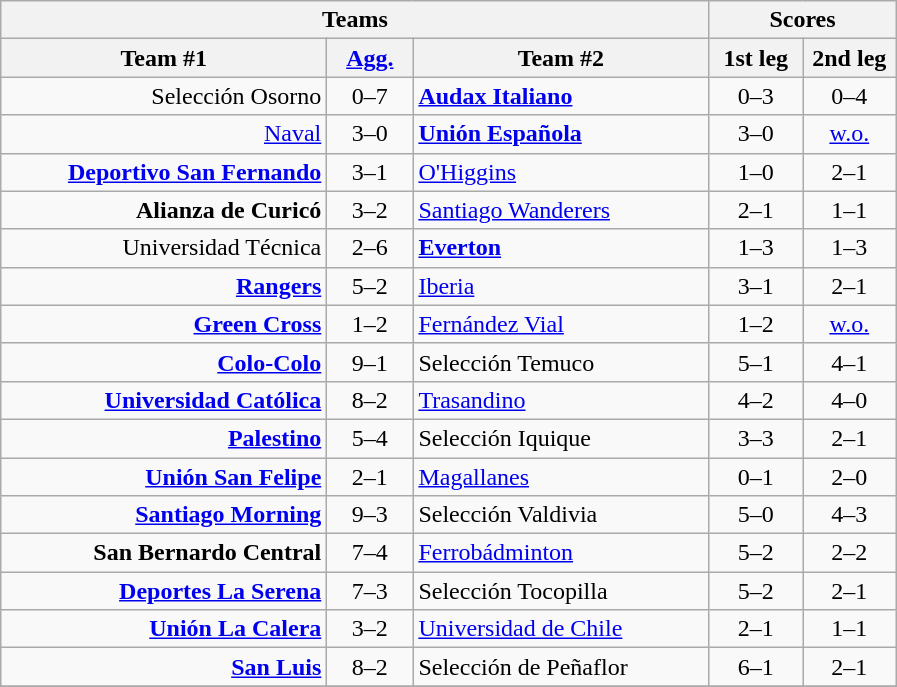<table class="wikitable" style="text-align: center;">
<tr>
<th colspan=3>Teams</th>
<th colspan=2>Scores</th>
</tr>
<tr>
<th width="210">Team #1</th>
<th width="50"><a href='#'>Agg.</a></th>
<th width="190">Team #2</th>
<th width="55">1st leg</th>
<th width="55">2nd leg</th>
</tr>
<tr>
<td align=right>Selección Osorno</td>
<td>0–7</td>
<td align=left><strong><a href='#'>Audax Italiano</a></strong></td>
<td>0–3</td>
<td>0–4</td>
</tr>
<tr>
<td align=right><a href='#'>Naval</a></td>
<td>3–0 </td>
<td align=left><strong><a href='#'>Unión Española</a></strong></td>
<td>3–0</td>
<td><a href='#'>w.o.</a></td>
</tr>
<tr>
<td align=right><strong><a href='#'>Deportivo San Fernando</a></strong></td>
<td>3–1</td>
<td align=left><a href='#'>O'Higgins</a></td>
<td>1–0</td>
<td>2–1</td>
</tr>
<tr>
<td align=right><strong>Alianza de Curicó</strong></td>
<td>3–2</td>
<td align=left><a href='#'>Santiago Wanderers</a></td>
<td>2–1</td>
<td>1–1</td>
</tr>
<tr>
<td align=right>Universidad Técnica</td>
<td>2–6</td>
<td align=left><strong><a href='#'>Everton</a></strong></td>
<td>1–3</td>
<td>1–3</td>
</tr>
<tr>
<td align=right><strong><a href='#'>Rangers</a></strong></td>
<td>5–2</td>
<td align=left><a href='#'>Iberia</a></td>
<td>3–1</td>
<td>2–1</td>
</tr>
<tr>
<td align=right><strong><a href='#'>Green Cross</a></strong></td>
<td>1–2  </td>
<td align=left><a href='#'>Fernández Vial</a></td>
<td>1–2</td>
<td><a href='#'>w.o.</a></td>
</tr>
<tr>
<td align=right><strong><a href='#'>Colo-Colo</a></strong></td>
<td>9–1</td>
<td align=left>Selección Temuco</td>
<td>5–1</td>
<td>4–1</td>
</tr>
<tr>
<td align=right><strong><a href='#'>Universidad Católica</a></strong></td>
<td>8–2</td>
<td align=left><a href='#'>Trasandino</a></td>
<td>4–2</td>
<td>4–0</td>
</tr>
<tr>
<td align=right><strong><a href='#'>Palestino</a></strong></td>
<td>5–4</td>
<td align=left>Selección Iquique</td>
<td>3–3</td>
<td>2–1</td>
</tr>
<tr>
<td align=right><strong><a href='#'>Unión San Felipe</a></strong></td>
<td>2–1</td>
<td align=left><a href='#'>Magallanes</a></td>
<td>0–1</td>
<td>2–0</td>
</tr>
<tr>
<td align=right><strong><a href='#'>Santiago Morning</a></strong></td>
<td>9–3</td>
<td align=left>Selección Valdivia</td>
<td>5–0</td>
<td>4–3</td>
</tr>
<tr>
<td align=right><strong>San Bernardo Central</strong></td>
<td>7–4</td>
<td align=left><a href='#'>Ferrobádminton</a></td>
<td>5–2</td>
<td>2–2</td>
</tr>
<tr>
<td align=right><strong><a href='#'>Deportes La Serena</a></strong></td>
<td>7–3</td>
<td align=left>Selección Tocopilla</td>
<td>5–2</td>
<td>2–1</td>
</tr>
<tr>
<td align=right><strong><a href='#'>Unión La Calera</a></strong></td>
<td>3–2</td>
<td align=left><a href='#'>Universidad de Chile</a></td>
<td>2–1</td>
<td>1–1</td>
</tr>
<tr>
<td align=right><strong><a href='#'>San Luis</a></strong></td>
<td>8–2</td>
<td align=left>Selección de Peñaflor</td>
<td>6–1</td>
<td>2–1</td>
</tr>
<tr>
</tr>
</table>
